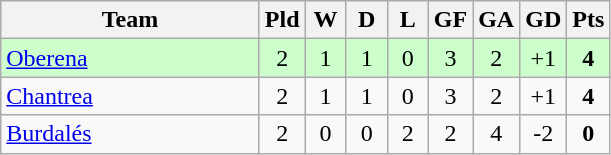<table class="wikitable" style="text-align: center;">
<tr>
<th width=165>Team</th>
<th width=20>Pld</th>
<th width=20>W</th>
<th width=20>D</th>
<th width=20>L</th>
<th width=20>GF</th>
<th width=20>GA</th>
<th width=20>GD</th>
<th width=20>Pts</th>
</tr>
<tr bgcolor=#ccffcc>
<td align=left> <a href='#'>Oberena</a></td>
<td>2</td>
<td>1</td>
<td>1</td>
<td>0</td>
<td>3</td>
<td>2</td>
<td>+1</td>
<td><strong>4</strong></td>
</tr>
<tr>
<td align=left> <a href='#'>Chantrea</a></td>
<td>2</td>
<td>1</td>
<td>1</td>
<td>0</td>
<td>3</td>
<td>2</td>
<td>+1</td>
<td><strong>4</strong></td>
</tr>
<tr>
<td align=left> <a href='#'>Burdalés</a></td>
<td>2</td>
<td>0</td>
<td>0</td>
<td>2</td>
<td>2</td>
<td>4</td>
<td>-2</td>
<td><strong>0</strong></td>
</tr>
</table>
